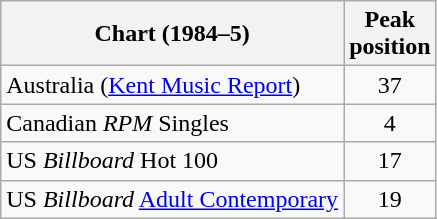<table class="wikitable sortable">
<tr>
<th>Chart (1984–5)</th>
<th>Peak<br>position</th>
</tr>
<tr>
<td>Australia (<a href='#'>Kent Music Report</a>)</td>
<td align="center">37</td>
</tr>
<tr>
<td align="left">Canadian <em>RPM</em> Singles</td>
<td style="text-align:center;">4</td>
</tr>
<tr>
<td align="left">US <em>Billboard</em> Hot 100</td>
<td style="text-align:center;">17</td>
</tr>
<tr>
<td>US <em>Billboard</em> <a href='#'>Adult Contemporary</a></td>
<td style="text-align:center;">19</td>
</tr>
</table>
